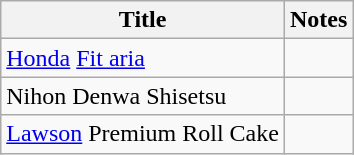<table class="wikitable">
<tr>
<th>Title</th>
<th>Notes</th>
</tr>
<tr>
<td><a href='#'>Honda</a> <a href='#'>Fit aria</a></td>
<td></td>
</tr>
<tr>
<td>Nihon Denwa Shisetsu</td>
<td></td>
</tr>
<tr>
<td><a href='#'>Lawson</a> Premium Roll Cake</td>
<td></td>
</tr>
</table>
